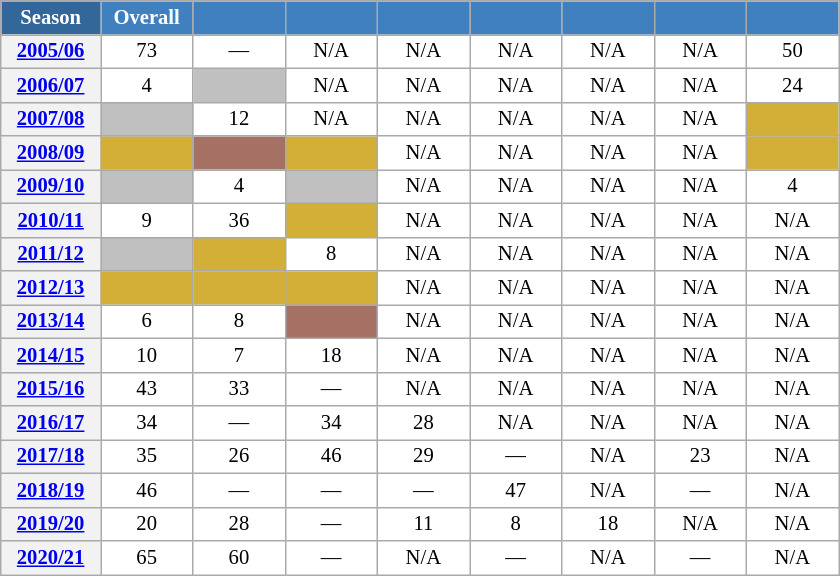<table class="wikitable" style="font-size:86%; text-align:center; border:grey solid 1px; border-collapse:collapse; background:#ffffff;">
<tr>
<th style="background-color:#369; color:white; width:60px;"> Season </th>
<th style="background-color:#4180be; color:white; width:55px;">Overall</th>
<th style="background-color:#4180be; color:white; width:55px;"></th>
<th style="background-color:#4180be; color:white; width:55px;"></th>
<th style="background-color:#4180be; color:white; width:55px;"></th>
<th style="background-color:#4180be; color:white; width:55px;"></th>
<th style="background-color:#4180be; color:white; width:55px;"></th>
<th style="background-color:#4180be; color:white; width:55px;"></th>
<th style="background-color:#4180be; color:white; width:55px;"></th>
</tr>
<tr>
<th scope=row align=center><a href='#'>2005/06</a></th>
<td align=center>73</td>
<td align=center>—</td>
<td align=center>N/A</td>
<td align=center>N/A</td>
<td align=center>N/A</td>
<td align=center>N/A</td>
<td align=center>N/A</td>
<td align=center>50</td>
</tr>
<tr>
<th scope=row align=center><a href='#'>2006/07</a></th>
<td align=center>4</td>
<td align=center bgcolor=silver></td>
<td align=center>N/A</td>
<td align=center>N/A</td>
<td align=center>N/A</td>
<td align=center>N/A</td>
<td align=center>N/A</td>
<td align=center>24</td>
</tr>
<tr>
<th scope=row align=center><a href='#'>2007/08</a></th>
<td align=center bgcolor=silver></td>
<td align=center>12</td>
<td align=center>N/A</td>
<td align=center>N/A</td>
<td align=center>N/A</td>
<td align=center>N/A</td>
<td align=center>N/A</td>
<td align=center bgcolor=#D4AF37></td>
</tr>
<tr>
<th scope=row align=center><a href='#'>2008/09</a></th>
<td align=center bgcolor=#D4AF37></td>
<td align=center bgcolor=#A57164></td>
<td align=center bgcolor=#D4AF37></td>
<td align=center>N/A</td>
<td align=center>N/A</td>
<td align=center>N/A</td>
<td align=center>N/A</td>
<td align=center bgcolor=#D4AF37></td>
</tr>
<tr>
<th scope=row align=center><a href='#'>2009/10</a></th>
<td align=center bgcolor=silver></td>
<td align=center>4</td>
<td align=center bgcolor=silver></td>
<td align=center>N/A</td>
<td align=center>N/A</td>
<td align=center>N/A</td>
<td align=center>N/A</td>
<td align=center>4</td>
</tr>
<tr>
<th scope=row align=center><a href='#'>2010/11</a></th>
<td align=center>9</td>
<td align=center>36</td>
<td align=center bgcolor=#D4AF37></td>
<td align=center>N/A</td>
<td align=center>N/A</td>
<td align=center>N/A</td>
<td align=center>N/A</td>
<td align=center>N/A</td>
</tr>
<tr>
<th scope=row align=center><a href='#'>2011/12</a></th>
<td align=center bgcolor=silver></td>
<td align=center bgcolor=#D4AF37></td>
<td align=center>8</td>
<td align=center>N/A</td>
<td align=center>N/A</td>
<td align=center>N/A</td>
<td align=center>N/A</td>
<td align=center>N/A</td>
</tr>
<tr>
<th scope=row align=center><a href='#'>2012/13</a></th>
<td align=center bgcolor=#D4AF37></td>
<td align=center bgcolor=#D4AF37></td>
<td align=center bgcolor=#D4AF37></td>
<td align=center>N/A</td>
<td align=center>N/A</td>
<td align=center>N/A</td>
<td align=center>N/A</td>
<td align=center>N/A</td>
</tr>
<tr>
<th scope=row align=center><a href='#'>2013/14</a></th>
<td align=center>6</td>
<td align=center>8</td>
<td align=center bgcolor=#A57164></td>
<td align=center>N/A</td>
<td align=center>N/A</td>
<td align=center>N/A</td>
<td align=center>N/A</td>
<td align=center>N/A</td>
</tr>
<tr>
<th scope=row align=center><a href='#'>2014/15</a></th>
<td align=center>10</td>
<td align=center>7</td>
<td align=center>18</td>
<td align=center>N/A</td>
<td align=center>N/A</td>
<td align=center>N/A</td>
<td align=center>N/A</td>
<td align=center>N/A</td>
</tr>
<tr>
<th scope=row align=center><a href='#'>2015/16</a></th>
<td align=center>43</td>
<td align=center>33</td>
<td align=center>—</td>
<td align=center>N/A</td>
<td align=center>N/A</td>
<td align=center>N/A</td>
<td align=center>N/A</td>
<td align=center>N/A</td>
</tr>
<tr>
<th scope=row align=center><a href='#'>2016/17</a></th>
<td align=center>34</td>
<td align=center>—</td>
<td align=center>34</td>
<td align=center>28</td>
<td align=center>N/A</td>
<td align=center>N/A</td>
<td align=center>N/A</td>
<td align=center>N/A</td>
</tr>
<tr>
<th scope=row align=center><a href='#'>2017/18</a></th>
<td align=center>35</td>
<td align=center>26</td>
<td align=center>46</td>
<td align=center>29</td>
<td align=center>—</td>
<td align=center>N/A</td>
<td align=center>23</td>
<td align=center>N/A</td>
</tr>
<tr>
<th scope=row align=center><a href='#'>2018/19</a></th>
<td align=center>46</td>
<td align=center>—</td>
<td align=center>—</td>
<td align=center>—</td>
<td align=center>47</td>
<td align=center>N/A</td>
<td align=center>—</td>
<td align=center>N/A</td>
</tr>
<tr>
<th scope=row align=center><a href='#'>2019/20</a></th>
<td align=center>20</td>
<td align=center>28</td>
<td align=center>—</td>
<td align=center>11</td>
<td align=center>8</td>
<td align=center>18</td>
<td align=center>N/A</td>
<td align=center>N/A</td>
</tr>
<tr>
<th scope=row align=center><a href='#'>2020/21</a></th>
<td align=center>65</td>
<td align=center>60</td>
<td align=center>—</td>
<td align=center>N/A</td>
<td align=center>—</td>
<td align=center>N/A</td>
<td align=center>—</td>
<td align=center>N/A</td>
</tr>
</table>
